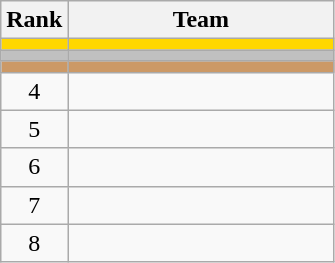<table class="wikitable">
<tr>
<th>Rank</th>
<th width=170>Team</th>
</tr>
<tr bgcolor=gold>
<td align=center></td>
<td></td>
</tr>
<tr bgcolor=silver>
<td align=center></td>
<td></td>
</tr>
<tr bgcolor=#cc9966>
<td align=center></td>
<td></td>
</tr>
<tr>
<td align=center>4</td>
<td></td>
</tr>
<tr>
<td align=center>5</td>
<td></td>
</tr>
<tr>
<td align=center>6</td>
<td></td>
</tr>
<tr>
<td align=center>7</td>
<td></td>
</tr>
<tr>
<td align=center>8</td>
<td></td>
</tr>
</table>
